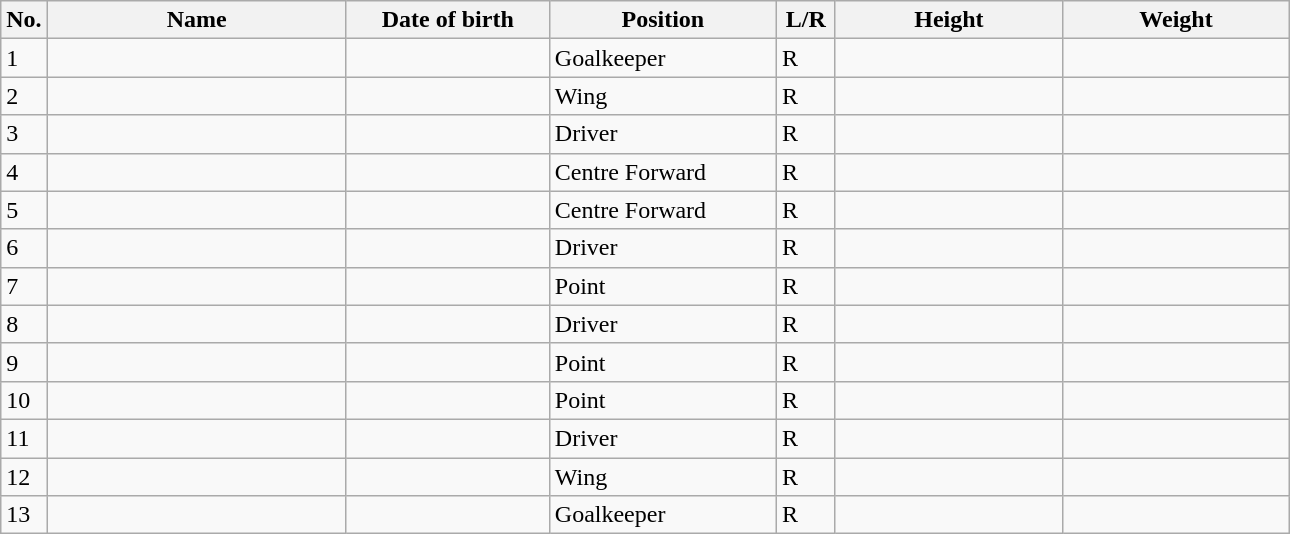<table class=wikitable sortable style=font-size:100%; text-align:center;>
<tr>
<th>No.</th>
<th style=width:12em>Name</th>
<th style=width:8em>Date of birth</th>
<th style=width:9em>Position</th>
<th style=width:2em>L/R</th>
<th style=width:9em>Height</th>
<th style=width:9em>Weight</th>
</tr>
<tr>
<td>1</td>
<td align=left></td>
<td align=right></td>
<td>Goalkeeper</td>
<td>R</td>
<td></td>
<td></td>
</tr>
<tr>
<td>2</td>
<td align=left></td>
<td align=right></td>
<td>Wing</td>
<td>R</td>
<td></td>
<td></td>
</tr>
<tr>
<td>3</td>
<td align=left></td>
<td align=right></td>
<td>Driver</td>
<td>R</td>
<td></td>
<td></td>
</tr>
<tr>
<td>4</td>
<td align=left></td>
<td align=right></td>
<td>Centre Forward</td>
<td>R</td>
<td></td>
<td></td>
</tr>
<tr>
<td>5</td>
<td align=left></td>
<td align=right></td>
<td>Centre Forward</td>
<td>R</td>
<td></td>
<td></td>
</tr>
<tr>
<td>6</td>
<td align=left></td>
<td align=right></td>
<td>Driver</td>
<td>R</td>
<td></td>
<td></td>
</tr>
<tr>
<td>7</td>
<td align=left></td>
<td align=right></td>
<td>Point</td>
<td>R</td>
<td></td>
<td></td>
</tr>
<tr>
<td>8</td>
<td align=left></td>
<td align=right></td>
<td>Driver</td>
<td>R</td>
<td></td>
<td></td>
</tr>
<tr>
<td>9</td>
<td align=left></td>
<td align=right></td>
<td>Point</td>
<td>R</td>
<td></td>
<td></td>
</tr>
<tr>
<td>10</td>
<td align=left></td>
<td align=right></td>
<td>Point</td>
<td>R</td>
<td></td>
<td></td>
</tr>
<tr>
<td>11</td>
<td align=left></td>
<td align=right></td>
<td>Driver</td>
<td>R</td>
<td></td>
<td></td>
</tr>
<tr>
<td>12</td>
<td align=left></td>
<td align=right></td>
<td>Wing</td>
<td>R</td>
<td></td>
<td></td>
</tr>
<tr>
<td>13</td>
<td align=left></td>
<td align=right></td>
<td>Goalkeeper</td>
<td>R</td>
<td></td>
<td></td>
</tr>
</table>
